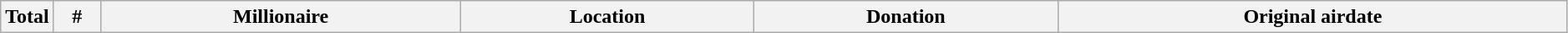<table class="wikitable plainrowheaders" width="99%">
<tr>
<th width=30>Total</th>
<th width=30>#</th>
<th>Millionaire</th>
<th>Location</th>
<th>Donation</th>
<th>Original airdate<br>




</th>
</tr>
</table>
